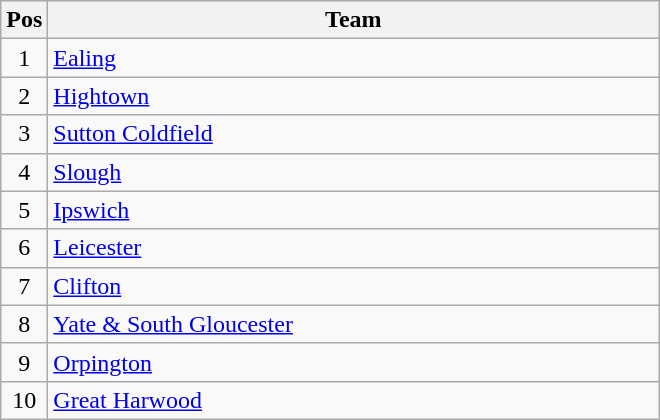<table class="wikitable" style="font-size: 100%">
<tr>
<th width=20>Pos</th>
<th width=400>Team</th>
</tr>
<tr align=center>
<td>1</td>
<td align="left"><a href='#'>Ealing</a></td>
</tr>
<tr align=center>
<td>2</td>
<td align="left"><a href='#'>Hightown</a></td>
</tr>
<tr align=center>
<td>3</td>
<td align="left"><a href='#'>Sutton Coldfield</a></td>
</tr>
<tr align=center>
<td>4</td>
<td align="left"><a href='#'>Slough</a></td>
</tr>
<tr align=center>
<td>5</td>
<td align="left"><a href='#'>Ipswich</a></td>
</tr>
<tr align=center>
<td>6</td>
<td align="left"><a href='#'>Leicester</a></td>
</tr>
<tr align=center>
<td>7</td>
<td align="left"><a href='#'>Clifton</a></td>
</tr>
<tr align=center>
<td>8</td>
<td align="left"><a href='#'>Yate & South Gloucester</a></td>
</tr>
<tr align=center>
<td>9</td>
<td align="left"><a href='#'>Orpington</a></td>
</tr>
<tr align=center>
<td>10</td>
<td align="left"><a href='#'>Great Harwood</a></td>
</tr>
</table>
